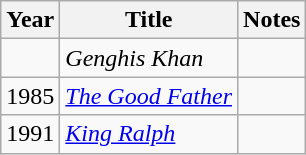<table class="wikitable">
<tr>
<th>Year</th>
<th>Title</th>
<th>Notes</th>
</tr>
<tr>
<td></td>
<td><em>Genghis Khan</em></td>
<td></td>
</tr>
<tr>
<td>1985</td>
<td><em><a href='#'>The Good Father</a></em></td>
<td></td>
</tr>
<tr>
<td>1991</td>
<td><em><a href='#'>King Ralph</a></em></td>
<td></td>
</tr>
</table>
